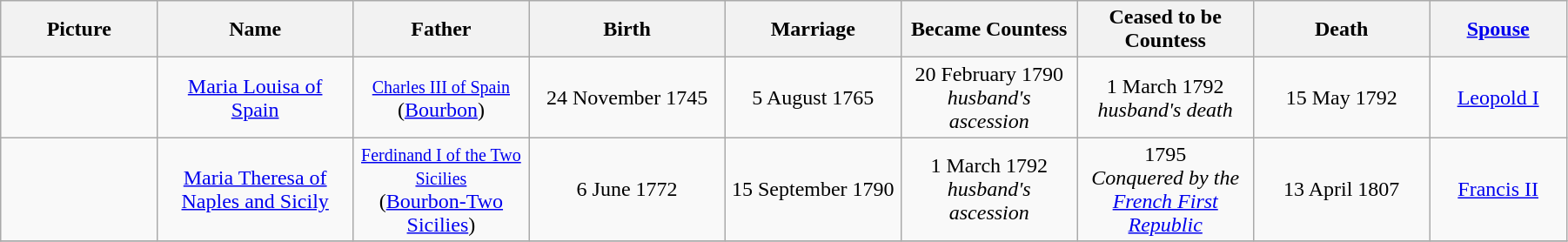<table width=95% class="wikitable">
<tr>
<th width = "8%">Picture</th>
<th width = "10%">Name</th>
<th width = "9%">Father</th>
<th width = "10%">Birth</th>
<th width = "9%">Marriage</th>
<th width = "9%">Became Countess</th>
<th width = "9%">Ceased to be Countess</th>
<th width = "9%">Death</th>
<th width = "7%"><a href='#'>Spouse</a></th>
</tr>
<tr>
<td align="center"></td>
<td align="center"><a href='#'>Maria Louisa of Spain</a></td>
<td align="center"><small><a href='#'>Charles III of Spain</a></small><br>(<a href='#'>Bourbon</a>)</td>
<td align="center">24 November 1745</td>
<td align="center">5 August 1765</td>
<td align="center">20 February 1790<br><em>husband's ascession</em></td>
<td align="center">1 March 1792<br><em>husband's death</em></td>
<td align="center">15 May 1792</td>
<td align="center"><a href='#'>Leopold I</a></td>
</tr>
<tr>
<td align="center"></td>
<td align="center"><a href='#'>Maria Theresa of Naples and Sicily</a></td>
<td align="center"><small><a href='#'>Ferdinand I of the Two Sicilies</a></small><br>(<a href='#'>Bourbon-Two Sicilies</a>)</td>
<td align="center">6 June 1772</td>
<td align="center">15 September 1790</td>
<td align="center">1 March 1792<br><em>husband's ascession</em></td>
<td align="center">1795<br><em>Conquered by the <a href='#'>French First Republic</a></em></td>
<td align="center">13 April 1807</td>
<td align="center"><a href='#'>Francis II</a></td>
</tr>
<tr>
</tr>
</table>
